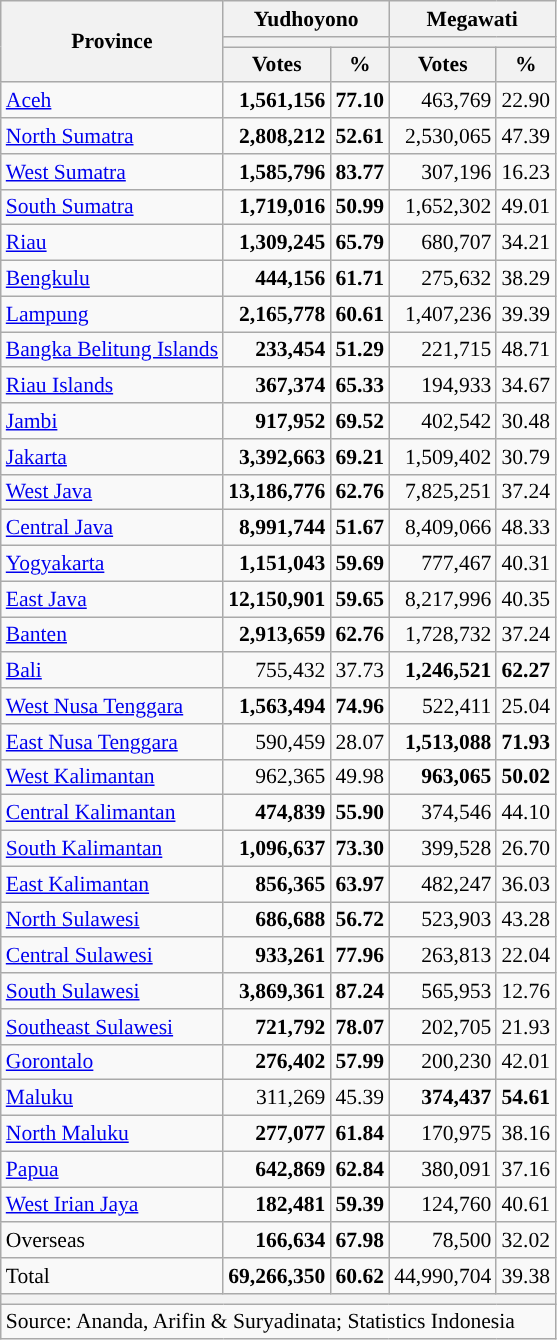<table class="wikitable" style="text-align:right; font-size: 0.9em;">
<tr>
<th rowspan="3">Province</th>
<th colspan="2">Yudhoyono</th>
<th colspan="2">Megawati</th>
</tr>
<tr>
<th colspan="2" style="background:"></th>
<th colspan="2" style="background:"></th>
</tr>
<tr>
<th>Votes</th>
<th>%</th>
<th>Votes</th>
<th>%</th>
</tr>
<tr>
<td align=left><a href='#'>Aceh</a></td>
<td><strong>1,561,156</strong></td>
<td><strong>77.10</strong></td>
<td>463,769</td>
<td>22.90</td>
</tr>
<tr>
<td align=left><a href='#'>North Sumatra</a></td>
<td><strong>2,808,212</strong></td>
<td><strong>52.61</strong></td>
<td>2,530,065</td>
<td>47.39</td>
</tr>
<tr>
<td align=left><a href='#'>West Sumatra</a></td>
<td><strong>1,585,796</strong></td>
<td><strong>83.77</strong></td>
<td>307,196</td>
<td>16.23</td>
</tr>
<tr>
<td align=left><a href='#'>South Sumatra</a></td>
<td><strong>1,719,016</strong></td>
<td><strong>50.99</strong></td>
<td>1,652,302</td>
<td>49.01</td>
</tr>
<tr>
<td align=left><a href='#'>Riau</a></td>
<td><strong>1,309,245</strong></td>
<td><strong>65.79</strong></td>
<td>680,707</td>
<td>34.21</td>
</tr>
<tr>
<td align=left><a href='#'>Bengkulu</a></td>
<td><strong>444,156</strong></td>
<td><strong>61.71</strong></td>
<td>275,632</td>
<td>38.29</td>
</tr>
<tr>
<td align=left><a href='#'>Lampung</a></td>
<td><strong>2,165,778</strong></td>
<td><strong>60.61</strong></td>
<td>1,407,236</td>
<td>39.39</td>
</tr>
<tr>
<td align=left><a href='#'>Bangka Belitung Islands</a></td>
<td><strong>233,454</strong></td>
<td><strong>51.29</strong></td>
<td>221,715</td>
<td>48.71</td>
</tr>
<tr>
<td align=left><a href='#'>Riau Islands</a></td>
<td><strong>367,374</strong></td>
<td><strong>65.33</strong></td>
<td>194,933</td>
<td>34.67</td>
</tr>
<tr>
<td align=left><a href='#'>Jambi</a></td>
<td><strong>917,952</strong></td>
<td><strong>69.52</strong></td>
<td>402,542</td>
<td>30.48</td>
</tr>
<tr>
<td align=left><a href='#'>Jakarta</a></td>
<td><strong>3,392,663</strong></td>
<td><strong>69.21</strong></td>
<td>1,509,402</td>
<td>30.79</td>
</tr>
<tr>
<td align=left><a href='#'>West Java</a></td>
<td><strong>13,186,776</strong></td>
<td><strong>62.76</strong></td>
<td>7,825,251</td>
<td>37.24</td>
</tr>
<tr>
<td align=left><a href='#'>Central Java</a></td>
<td><strong>8,991,744</strong></td>
<td><strong>51.67</strong></td>
<td>8,409,066</td>
<td>48.33</td>
</tr>
<tr>
<td align=left><a href='#'>Yogyakarta</a></td>
<td><strong>1,151,043</strong></td>
<td><strong>59.69</strong></td>
<td>777,467</td>
<td>40.31</td>
</tr>
<tr>
<td align=left><a href='#'>East Java</a></td>
<td><strong>12,150,901</strong></td>
<td><strong>59.65</strong></td>
<td>8,217,996</td>
<td>40.35</td>
</tr>
<tr>
<td align=left><a href='#'>Banten</a></td>
<td><strong>2,913,659</strong></td>
<td><strong>62.76</strong></td>
<td>1,728,732</td>
<td>37.24</td>
</tr>
<tr>
<td align=left><a href='#'>Bali</a></td>
<td>755,432</td>
<td>37.73</td>
<td><strong>1,246,521</strong></td>
<td><strong>62.27</strong></td>
</tr>
<tr>
<td align=left><a href='#'>West Nusa Tenggara</a></td>
<td><strong>1,563,494</strong></td>
<td><strong>74.96</strong></td>
<td>522,411</td>
<td>25.04</td>
</tr>
<tr>
<td align=left><a href='#'>East Nusa Tenggara</a></td>
<td>590,459</td>
<td>28.07</td>
<td><strong>1,513,088</strong></td>
<td><strong>71.93</strong></td>
</tr>
<tr>
<td align=left><a href='#'>West Kalimantan</a></td>
<td>962,365</td>
<td>49.98</td>
<td><strong>963,065</strong></td>
<td><strong>50.02</strong></td>
</tr>
<tr>
<td align=left><a href='#'>Central Kalimantan</a></td>
<td><strong>474,839</strong></td>
<td><strong>55.90</strong></td>
<td>374,546</td>
<td>44.10</td>
</tr>
<tr>
<td align=left><a href='#'>South Kalimantan</a></td>
<td><strong>1,096,637</strong></td>
<td><strong>73.30</strong></td>
<td>399,528</td>
<td>26.70</td>
</tr>
<tr>
<td align=left><a href='#'>East Kalimantan</a></td>
<td><strong>856,365</strong></td>
<td><strong>63.97</strong></td>
<td>482,247</td>
<td>36.03</td>
</tr>
<tr>
<td align=left><a href='#'>North Sulawesi</a></td>
<td><strong>686,688</strong></td>
<td><strong>56.72</strong></td>
<td>523,903</td>
<td>43.28</td>
</tr>
<tr>
<td align=left><a href='#'>Central Sulawesi</a></td>
<td><strong>933,261</strong></td>
<td><strong>77.96</strong></td>
<td>263,813</td>
<td>22.04</td>
</tr>
<tr>
<td align=left><a href='#'>South Sulawesi</a></td>
<td><strong>3,869,361</strong></td>
<td><strong>87.24</strong></td>
<td>565,953</td>
<td>12.76</td>
</tr>
<tr>
<td align=left><a href='#'>Southeast Sulawesi</a></td>
<td><strong>721,792</strong></td>
<td><strong>78.07</strong></td>
<td>202,705</td>
<td>21.93</td>
</tr>
<tr>
<td align=left><a href='#'>Gorontalo</a></td>
<td><strong>276,402</strong></td>
<td><strong>57.99</strong></td>
<td>200,230</td>
<td>42.01</td>
</tr>
<tr>
<td align=left><a href='#'>Maluku</a></td>
<td>311,269</td>
<td>45.39</td>
<td><strong>374,437</strong></td>
<td><strong>54.61</strong></td>
</tr>
<tr>
<td align=left><a href='#'>North Maluku</a></td>
<td><strong>277,077</strong></td>
<td><strong>61.84</strong></td>
<td>170,975</td>
<td>38.16</td>
</tr>
<tr>
<td align=left><a href='#'>Papua</a></td>
<td><strong>642,869</strong></td>
<td><strong>62.84</strong></td>
<td>380,091</td>
<td>37.16</td>
</tr>
<tr>
<td align=left><a href='#'>West Irian Jaya</a></td>
<td><strong>182,481</strong></td>
<td><strong>59.39</strong></td>
<td>124,760</td>
<td>40.61</td>
</tr>
<tr>
<td align=left>Overseas</td>
<td><strong>166,634</strong></td>
<td><strong>67.98</strong></td>
<td>78,500</td>
<td>32.02</td>
</tr>
<tr class="sortbottom">
<td align=left>Total</td>
<td><strong>69,266,350</strong></td>
<td><strong>60.62</strong></td>
<td>44,990,704</td>
<td>39.38</td>
</tr>
<tr>
<th colspan="5"></th>
</tr>
<tr>
<td colspan="5" align=left>Source: Ananda, Arifin & Suryadinata; Statistics Indonesia</td>
</tr>
</table>
